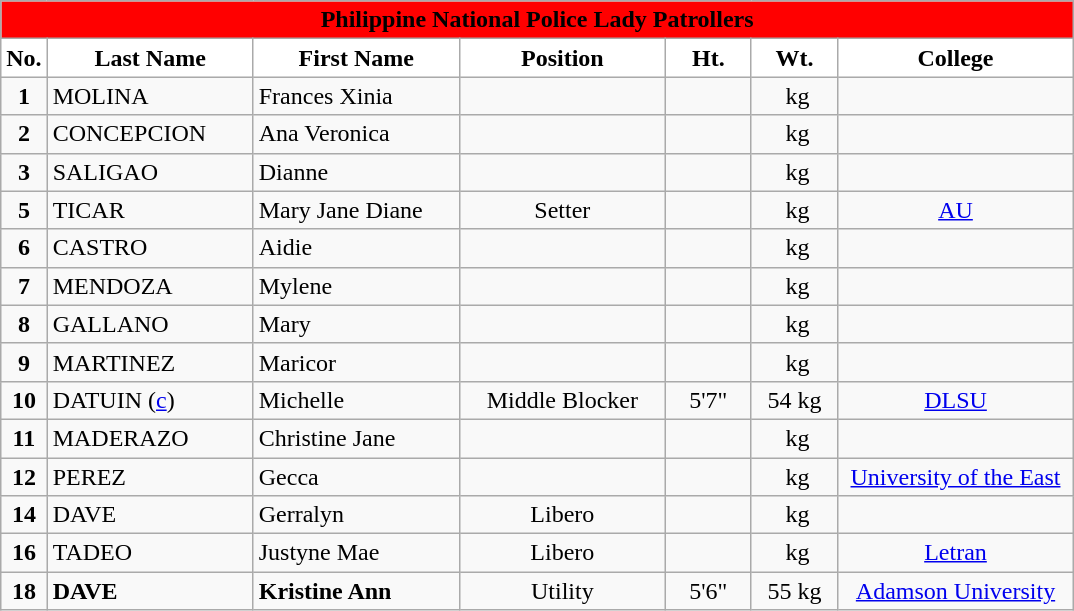<table class="wikitable" style="text-align:center;">
<tr>
<td colspan="7" style= "background: red; color: black; text-align: center"><strong>Philippine National Police Lady Patrollers</strong></td>
</tr>
<tr>
<th width=3px style="background: white; color: black; text-align: center"><strong>No.</strong></th>
<th width=130px style="background: white; color: black">Last Name</th>
<th width=130px style="background: white; color: black">First Name</th>
<th width=130px style="background: white; color: black">Position</th>
<th width=50px style="background: white; color: black">Ht.</th>
<th width=50px style="background: white; color: black">Wt.</th>
<th width=150px style="background: white; color: black">College</th>
</tr>
<tr>
<td><strong>1</strong></td>
<td style="text-align: left">MOLINA</td>
<td style="text-align: left">Frances Xinia</td>
<td></td>
<td></td>
<td> kg</td>
<td></td>
</tr>
<tr>
<td><strong>2</strong></td>
<td style="text-align: left">CONCEPCION</td>
<td style="text-align: left">Ana Veronica</td>
<td></td>
<td></td>
<td> kg</td>
<td></td>
</tr>
<tr>
<td><strong>3</strong></td>
<td style="text-align: left">SALIGAO</td>
<td style="text-align: left">Dianne</td>
<td></td>
<td></td>
<td> kg</td>
<td></td>
</tr>
<tr>
<td><strong>5</strong></td>
<td style="text-align: left">TICAR</td>
<td style="text-align: left">Mary Jane Diane</td>
<td>Setter</td>
<td></td>
<td> kg</td>
<td><a href='#'>AU</a></td>
</tr>
<tr>
<td><strong>6</strong></td>
<td style="text-align: left">CASTRO</td>
<td style="text-align: left">Aidie</td>
<td></td>
<td></td>
<td> kg</td>
<td></td>
</tr>
<tr>
<td><strong>7</strong></td>
<td style="text-align: left">MENDOZA</td>
<td style="text-align: left">Mylene</td>
<td></td>
<td></td>
<td> kg</td>
<td></td>
</tr>
<tr>
<td><strong>8</strong></td>
<td style="text-align: left">GALLANO</td>
<td style="text-align: left">Mary</td>
<td></td>
<td></td>
<td> kg</td>
<td></td>
</tr>
<tr>
<td><strong>9</strong></td>
<td style="text-align: left">MARTINEZ</td>
<td style="text-align: left">Maricor</td>
<td></td>
<td></td>
<td> kg</td>
<td></td>
</tr>
<tr>
<td><strong>10</strong></td>
<td style="text-align: left">DATUIN (<a href='#'>c</a>)</td>
<td style="text-align: left">Michelle</td>
<td>Middle Blocker</td>
<td>5'7"</td>
<td>54 kg</td>
<td><a href='#'>DLSU</a></td>
</tr>
<tr>
<td><strong>11</strong></td>
<td style="text-align: left">MADERAZO</td>
<td style="text-align: left">Christine Jane</td>
<td></td>
<td></td>
<td> kg</td>
<td></td>
</tr>
<tr>
<td><strong>12</strong></td>
<td style="text-align: left">PEREZ</td>
<td style="text-align: left">Gecca</td>
<td></td>
<td></td>
<td> kg</td>
<td><a href='#'>University of the East</a></td>
</tr>
<tr>
<td><strong>14</strong></td>
<td style="text-align: left">DAVE</td>
<td style="text-align: left">Gerralyn</td>
<td>Libero</td>
<td></td>
<td> kg</td>
<td></td>
</tr>
<tr>
<td><strong>16</strong></td>
<td style="text-align: left">TADEO</td>
<td style="text-align: left">Justyne Mae</td>
<td>Libero</td>
<td></td>
<td> kg</td>
<td><a href='#'>Letran</a></td>
</tr>
<tr>
<td><strong>18</strong></td>
<td style="text-align: left"><strong>DAVE</strong></td>
<td style="text-align: left"><strong>Kristine Ann</strong> </td>
<td>Utility</td>
<td>5'6"</td>
<td>55 kg</td>
<td><a href='#'>Adamson University</a></td>
</tr>
</table>
